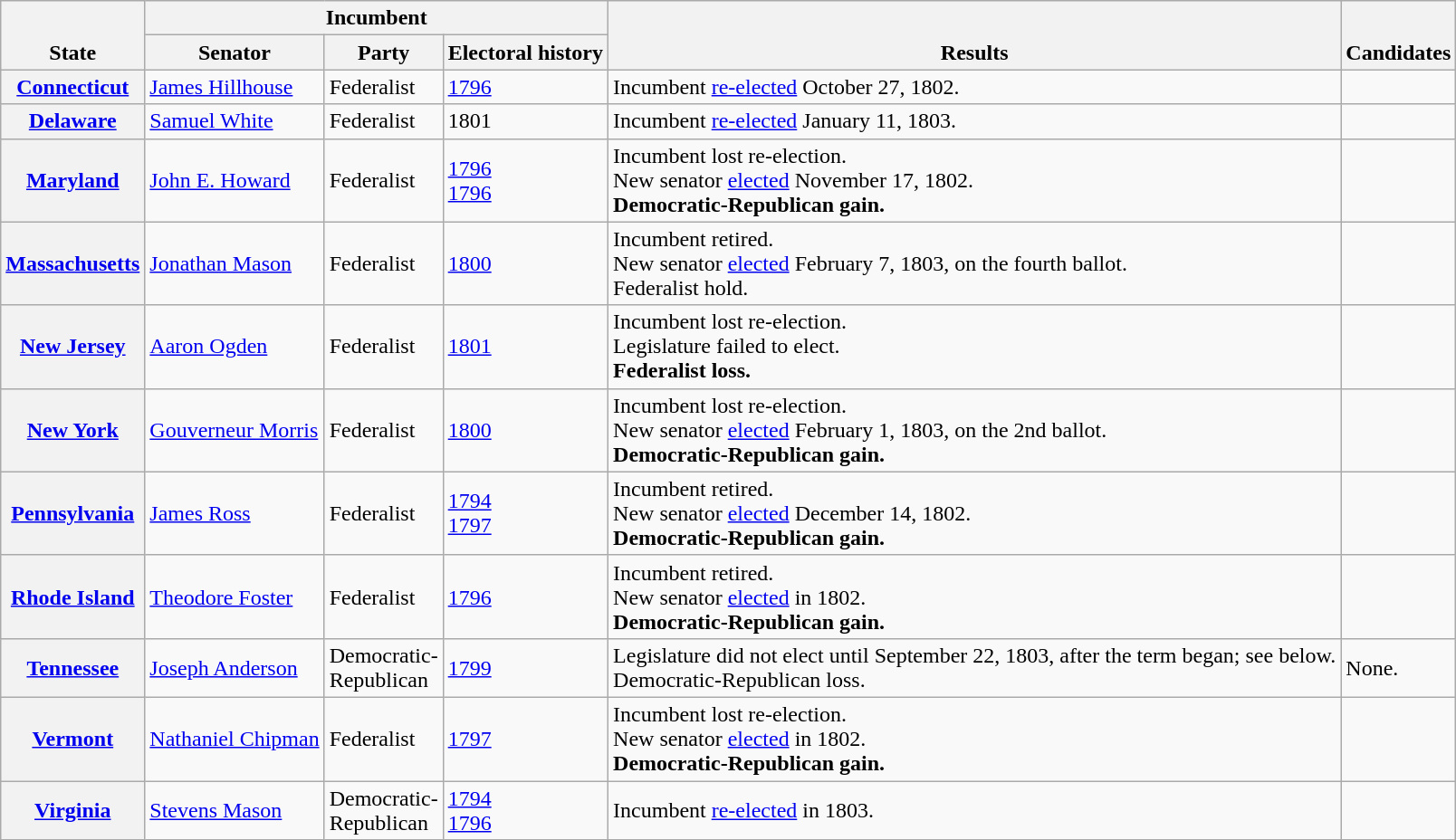<table class=wikitable>
<tr valign=bottom>
<th rowspan=2>State</th>
<th colspan=3>Incumbent</th>
<th rowspan=2>Results</th>
<th rowspan=2>Candidates</th>
</tr>
<tr>
<th>Senator</th>
<th>Party</th>
<th>Electoral history</th>
</tr>
<tr>
<th><a href='#'>Connecticut</a></th>
<td><a href='#'>James Hillhouse</a></td>
<td>Federalist</td>
<td><a href='#'>1796</a></td>
<td>Incumbent <a href='#'>re-elected</a> October 27, 1802.</td>
<td nowrap></td>
</tr>
<tr>
<th><a href='#'>Delaware</a></th>
<td><a href='#'>Samuel White</a></td>
<td>Federalist</td>
<td>1801 </td>
<td>Incumbent <a href='#'>re-elected</a> January 11, 1803.</td>
<td nowrap></td>
</tr>
<tr>
<th><a href='#'>Maryland</a></th>
<td><a href='#'>John E. Howard</a></td>
<td>Federalist</td>
<td><a href='#'>1796 </a><br><a href='#'>1796</a></td>
<td>Incumbent lost re-election.<br>New senator <a href='#'>elected</a> November 17, 1802.<br><strong>Democratic-Republican gain.</strong></td>
<td nowrap></td>
</tr>
<tr>
<th><a href='#'>Massachusetts</a></th>
<td><a href='#'>Jonathan Mason</a></td>
<td>Federalist</td>
<td><a href='#'>1800 </a></td>
<td>Incumbent retired.<br>New senator <a href='#'>elected</a> February 7, 1803, on the fourth ballot.<br>Federalist hold.</td>
<td nowrap></td>
</tr>
<tr>
<th><a href='#'>New Jersey</a></th>
<td><a href='#'>Aaron Ogden</a></td>
<td>Federalist</td>
<td><a href='#'>1801 </a></td>
<td>Incumbent lost re-election.<br>Legislature failed to elect.<br><strong>Federalist loss.</strong></td>
<td nowrap></td>
</tr>
<tr>
<th><a href='#'>New York</a></th>
<td><a href='#'>Gouverneur Morris</a></td>
<td>Federalist</td>
<td><a href='#'>1800 </a></td>
<td>Incumbent lost re-election.<br>New senator <a href='#'>elected</a> February 1, 1803, on the 2nd ballot.<br><strong>Democratic-Republican gain.</strong></td>
<td nowrap></td>
</tr>
<tr>
<th><a href='#'>Pennsylvania</a></th>
<td><a href='#'>James Ross</a></td>
<td>Federalist</td>
<td><a href='#'>1794 </a><br><a href='#'>1797</a></td>
<td>Incumbent retired.<br>New senator <a href='#'>elected</a> December 14, 1802.<br><strong>Democratic-Republican gain.</strong></td>
<td nowrap></td>
</tr>
<tr>
<th><a href='#'>Rhode Island</a></th>
<td><a href='#'>Theodore Foster</a></td>
<td>Federalist</td>
<td><a href='#'>1796</a></td>
<td>Incumbent retired.<br>New senator <a href='#'>elected</a> in 1802.<br><strong>Democratic-Republican gain.</strong></td>
<td nowrap></td>
</tr>
<tr>
<th><a href='#'>Tennessee</a></th>
<td><a href='#'>Joseph Anderson</a></td>
<td>Democratic-<br>Republican</td>
<td><a href='#'>1799 </a></td>
<td>Legislature did not elect until September 22, 1803, after the term began; see below.<br>Democratic-Republican loss.</td>
<td nowrap>None.</td>
</tr>
<tr>
<th><a href='#'>Vermont</a></th>
<td><a href='#'>Nathaniel Chipman</a></td>
<td>Federalist</td>
<td><a href='#'>1797 </a></td>
<td>Incumbent lost re-election.<br>New senator <a href='#'>elected</a> in 1802.<br><strong>Democratic-Republican gain.</strong></td>
<td nowrap></td>
</tr>
<tr>
<th><a href='#'>Virginia</a></th>
<td><a href='#'>Stevens Mason</a></td>
<td>Democratic-<br>Republican</td>
<td><a href='#'>1794 </a><br><a href='#'>1796</a></td>
<td>Incumbent <a href='#'>re-elected</a> in 1803.</td>
<td nowrap></td>
</tr>
</table>
